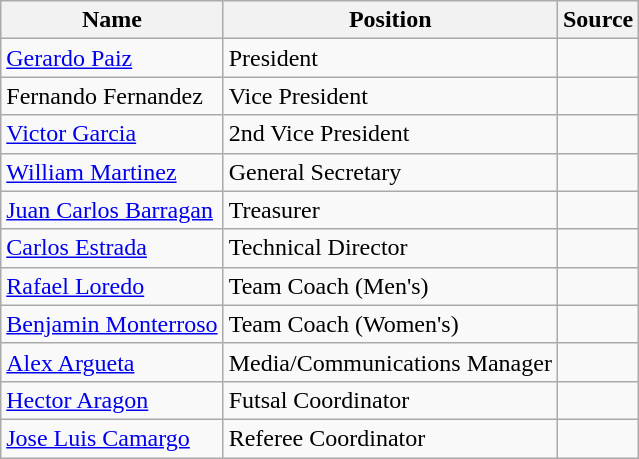<table class="wikitable">
<tr>
<th>Name</th>
<th>Position</th>
<th>Source</th>
</tr>
<tr>
<td> <a href='#'>Gerardo Paiz</a></td>
<td>President</td>
<td></td>
</tr>
<tr>
<td> Fernando Fernandez</td>
<td>Vice President</td>
<td></td>
</tr>
<tr>
<td> <a href='#'>Victor Garcia</a></td>
<td>2nd Vice President</td>
<td></td>
</tr>
<tr>
<td> <a href='#'>William Martinez</a></td>
<td>General Secretary</td>
<td></td>
</tr>
<tr>
<td> <a href='#'>Juan Carlos Barragan</a></td>
<td>Treasurer</td>
<td></td>
</tr>
<tr>
<td> <a href='#'>Carlos Estrada</a></td>
<td>Technical Director</td>
<td></td>
</tr>
<tr>
<td> <a href='#'>Rafael Loredo</a></td>
<td>Team Coach (Men's)</td>
<td></td>
</tr>
<tr>
<td> <a href='#'>Benjamin Monterroso</a></td>
<td>Team Coach (Women's)</td>
<td></td>
</tr>
<tr>
<td> <a href='#'>Alex Argueta</a></td>
<td>Media/Communications Manager</td>
<td></td>
</tr>
<tr>
<td> <a href='#'>Hector Aragon</a></td>
<td>Futsal Coordinator</td>
<td></td>
</tr>
<tr>
<td> <a href='#'>Jose Luis Camargo</a></td>
<td>Referee Coordinator</td>
<td></td>
</tr>
</table>
